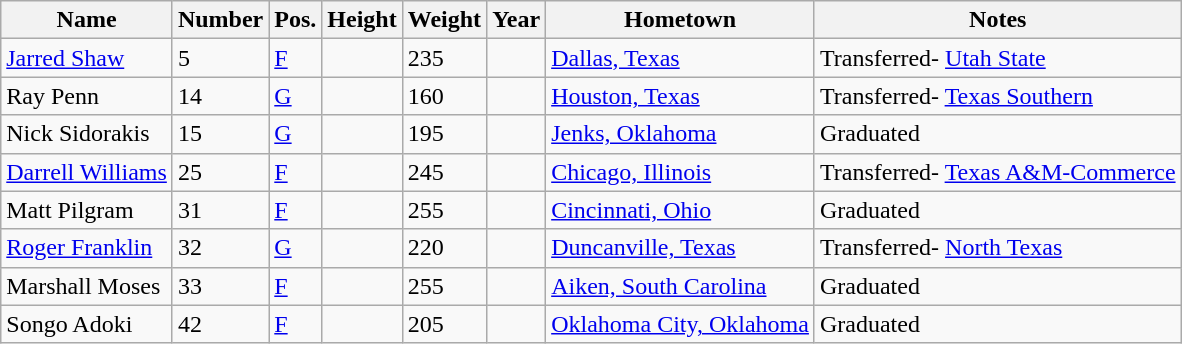<table class="wikitable sortable" border="1">
<tr>
<th>Name</th>
<th>Number</th>
<th>Pos.</th>
<th>Height</th>
<th>Weight</th>
<th>Year</th>
<th>Hometown</th>
<th class="unsortable">Notes</th>
</tr>
<tr>
<td><a href='#'>Jarred Shaw</a></td>
<td>5</td>
<td><a href='#'>F</a></td>
<td></td>
<td>235</td>
<td></td>
<td><a href='#'>Dallas, Texas</a></td>
<td>Transferred- <a href='#'>Utah State</a></td>
</tr>
<tr>
<td>Ray Penn</td>
<td>14</td>
<td><a href='#'>G</a></td>
<td></td>
<td>160</td>
<td></td>
<td><a href='#'>Houston, Texas</a></td>
<td>Transferred- <a href='#'>Texas Southern</a></td>
</tr>
<tr>
<td>Nick Sidorakis</td>
<td>15</td>
<td><a href='#'>G</a></td>
<td></td>
<td>195</td>
<td></td>
<td><a href='#'>Jenks, Oklahoma</a></td>
<td>Graduated</td>
</tr>
<tr>
<td><a href='#'>Darrell Williams</a></td>
<td>25</td>
<td><a href='#'>F</a></td>
<td></td>
<td>245</td>
<td></td>
<td><a href='#'>Chicago, Illinois</a></td>
<td>Transferred- <a href='#'>Texas A&M-Commerce</a></td>
</tr>
<tr>
<td>Matt Pilgram</td>
<td>31</td>
<td><a href='#'>F</a></td>
<td></td>
<td>255</td>
<td></td>
<td><a href='#'>Cincinnati, Ohio</a></td>
<td>Graduated</td>
</tr>
<tr>
<td><a href='#'>Roger Franklin</a></td>
<td>32</td>
<td><a href='#'>G</a></td>
<td></td>
<td>220</td>
<td></td>
<td><a href='#'>Duncanville, Texas</a></td>
<td>Transferred- <a href='#'>North Texas</a></td>
</tr>
<tr>
<td>Marshall Moses</td>
<td>33</td>
<td><a href='#'>F</a></td>
<td></td>
<td>255</td>
<td></td>
<td><a href='#'>Aiken, South Carolina</a></td>
<td>Graduated</td>
</tr>
<tr>
<td>Songo Adoki</td>
<td>42</td>
<td><a href='#'>F</a></td>
<td></td>
<td>205</td>
<td></td>
<td><a href='#'>Oklahoma City, Oklahoma</a></td>
<td>Graduated</td>
</tr>
</table>
